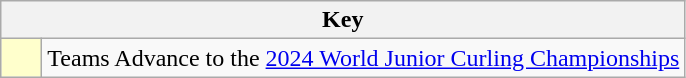<table class="wikitable" style="text-align: center;">
<tr>
<th colspan=2>Key</th>
</tr>
<tr>
<td style="background:#ffffcc; width:20px;"></td>
<td align=left>Teams Advance to the <a href='#'>2024 World Junior Curling Championships</a></td>
</tr>
</table>
